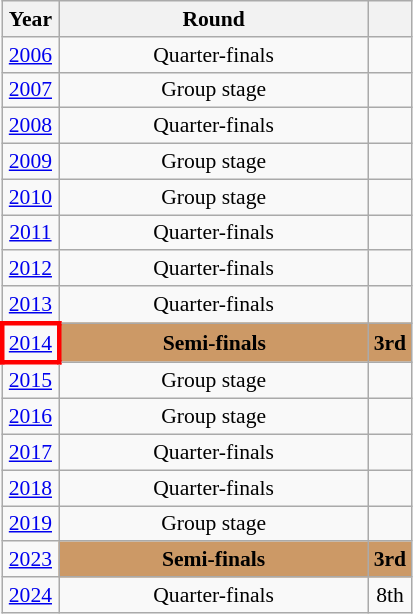<table class="wikitable" style="text-align: center; font-size:90%">
<tr>
<th>Year</th>
<th style="width:200px">Round</th>
<th></th>
</tr>
<tr>
<td><a href='#'>2006</a></td>
<td>Quarter-finals</td>
<td></td>
</tr>
<tr>
<td><a href='#'>2007</a></td>
<td>Group stage</td>
<td></td>
</tr>
<tr>
<td><a href='#'>2008</a></td>
<td>Quarter-finals</td>
<td></td>
</tr>
<tr>
<td><a href='#'>2009</a></td>
<td>Group stage</td>
<td></td>
</tr>
<tr>
<td><a href='#'>2010</a></td>
<td>Group stage</td>
<td></td>
</tr>
<tr>
<td><a href='#'>2011</a></td>
<td>Quarter-finals</td>
<td></td>
</tr>
<tr>
<td><a href='#'>2012</a></td>
<td>Quarter-finals</td>
<td></td>
</tr>
<tr>
<td><a href='#'>2013</a></td>
<td>Quarter-finals</td>
<td></td>
</tr>
<tr>
<td style="border: 3px solid red"><a href='#'>2014</a></td>
<td bgcolor="cc9966"><strong>Semi-finals</strong></td>
<td bgcolor="cc9966"><strong>3rd</strong></td>
</tr>
<tr>
<td><a href='#'>2015</a></td>
<td>Group stage</td>
<td></td>
</tr>
<tr>
<td><a href='#'>2016</a></td>
<td>Group stage</td>
<td></td>
</tr>
<tr>
<td><a href='#'>2017</a></td>
<td>Quarter-finals</td>
<td></td>
</tr>
<tr>
<td><a href='#'>2018</a></td>
<td>Quarter-finals</td>
<td></td>
</tr>
<tr>
<td><a href='#'>2019</a></td>
<td>Group stage</td>
<td></td>
</tr>
<tr>
<td><a href='#'>2023</a></td>
<td bgcolor="cc9966"><strong>Semi-finals</strong></td>
<td bgcolor="cc9966"><strong>3rd</strong></td>
</tr>
<tr>
<td><a href='#'>2024</a></td>
<td>Quarter-finals</td>
<td>8th</td>
</tr>
</table>
